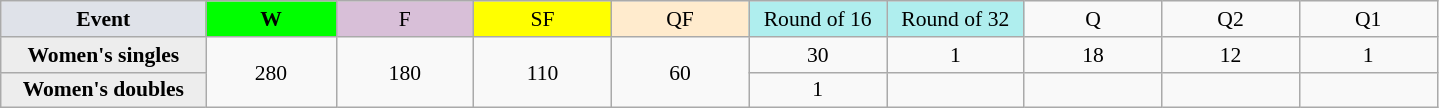<table class=wikitable style=font-size:90%;text-align:center>
<tr>
<td style="width:130px; background:#dfe2e9;"><strong>Event</strong></td>
<td style="width:80px; background:lime;"><strong>W</strong></td>
<td style="width:85px; background:thistle;">F</td>
<td style="width:85px; background:#ff0;">SF</td>
<td style="width:85px; background:#ffebcd;">QF</td>
<td style="width:85px; background:#afeeee;">Round of 16</td>
<td style="width:85px; background:#afeeee;">Round of 32</td>
<td width=85>Q</td>
<td width=85>Q2</td>
<td width=85>Q1</td>
</tr>
<tr>
<th style="background:#ededed;">Women's singles</th>
<td rowspan=2>280</td>
<td rowspan=2>180</td>
<td rowspan=2>110</td>
<td rowspan=2>60</td>
<td>30</td>
<td>1</td>
<td>18</td>
<td>12</td>
<td>1</td>
</tr>
<tr>
<th style="background:#ededed;">Women's doubles</th>
<td>1</td>
<td></td>
<td></td>
<td></td>
<td></td>
</tr>
</table>
